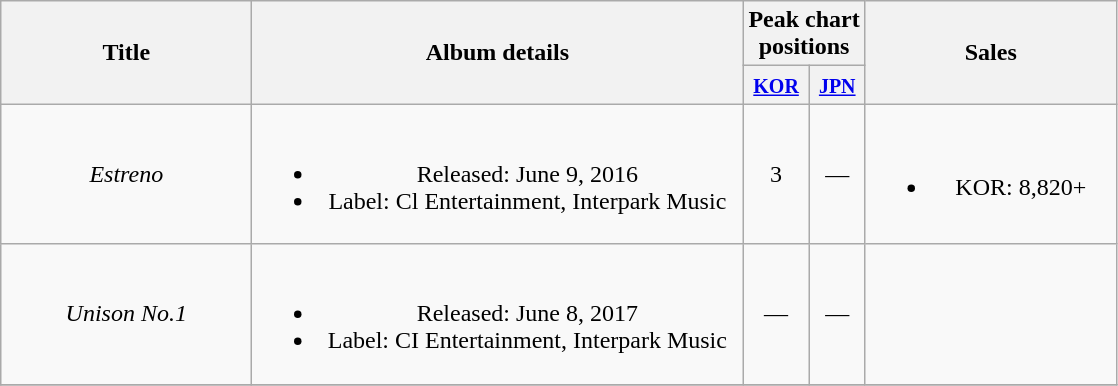<table class="wikitable plainrowheaders" style="text-align:center;">
<tr>
<th scope="col" rowspan="2" style="width:10em;">Title</th>
<th scope="col" rowspan="2" style="width:20em;">Album details</th>
<th scope="col" colspan="2">Peak chart <br> positions</th>
<th scope="col" rowspan="2" style="width:10em;">Sales</th>
</tr>
<tr>
<th><small><a href='#'>KOR</a></small><br></th>
<th><small><a href='#'>JPN</a></small><br></th>
</tr>
<tr>
<td><em>Estreno</em></td>
<td><br><ul><li>Released: June 9, 2016</li><li>Label: Cl Entertainment, Interpark Music</li></ul></td>
<td>3</td>
<td>—</td>
<td><br><ul><li>KOR: 8,820+</li></ul></td>
</tr>
<tr>
<td><em>Unison No.1</em></td>
<td><br><ul><li>Released: June 8, 2017</li><li>Label: CI Entertainment, Interpark Music</li></ul></td>
<td>—</td>
<td>—</td>
<td></td>
</tr>
<tr>
</tr>
</table>
